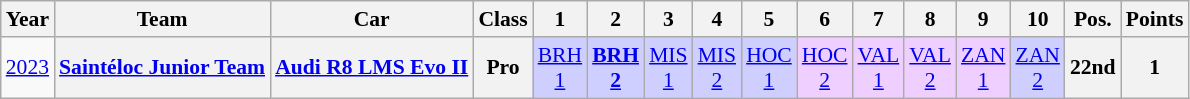<table class="wikitable" border="1" style="text-align:center; font-size:90%;">
<tr>
<th>Year</th>
<th>Team</th>
<th>Car</th>
<th>Class</th>
<th>1</th>
<th>2</th>
<th>3</th>
<th>4</th>
<th>5</th>
<th>6</th>
<th>7</th>
<th>8</th>
<th>9</th>
<th>10</th>
<th>Pos.</th>
<th>Points</th>
</tr>
<tr>
<td><a href='#'>2023</a></td>
<th><a href='#'>Saintéloc Junior Team</a></th>
<th><a href='#'>Audi R8 LMS Evo II</a></th>
<th>Pro</th>
<td style="background:#CFCFFF;"><a href='#'>BRH<br>1</a><br></td>
<td style="background:#CFCFFF;"><strong><a href='#'>BRH<br>2</a></strong><br></td>
<td style="background:#CFCFFF;"><a href='#'>MIS<br>1</a><br></td>
<td style="background:#CFCFFF;"><a href='#'>MIS<br>2</a><br></td>
<td style="background:#CFCFFF;"><a href='#'>HOC<br>1</a><br></td>
<td style="background:#EFCFFF;"><a href='#'>HOC<br>2</a><br></td>
<td style="background:#EFCFFF;"><a href='#'>VAL<br>1</a><br></td>
<td style="background:#EFCFFF;"><a href='#'>VAL<br>2</a><br></td>
<td style="background:#EFCFFF;"><a href='#'>ZAN<br>1</a><br></td>
<td style="background:#CFCFFF;"><a href='#'>ZAN<br>2</a><br></td>
<th>22nd</th>
<th>1</th>
</tr>
</table>
